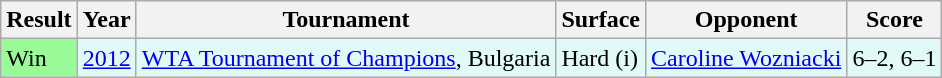<table class="wikitable">
<tr>
<th>Result</th>
<th>Year</th>
<th>Tournament</th>
<th>Surface</th>
<th>Opponent</th>
<th>Score</th>
</tr>
<tr bgcolor=#E2FAF7>
<td bgcolor="#98fb98">Win</td>
<td><a href='#'>2012</a></td>
<td><a href='#'>WTA Tournament of Champions</a>, Bulgaria</td>
<td>Hard (i)</td>
<td> <a href='#'>Caroline Wozniacki</a></td>
<td>6–2, 6–1</td>
</tr>
</table>
